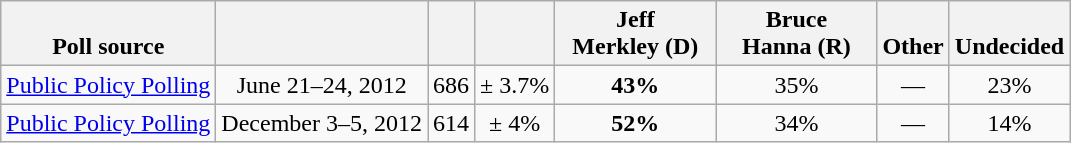<table class="wikitable" style="text-align:center">
<tr valign= bottom>
<th>Poll source</th>
<th></th>
<th></th>
<th></th>
<th style="width:100px;">Jeff<br>Merkley (D)</th>
<th style="width:100px;">Bruce<br>Hanna (R)</th>
<th>Other</th>
<th>Undecided</th>
</tr>
<tr>
<td align=left><a href='#'>Public Policy Polling</a></td>
<td>June 21–24, 2012</td>
<td>686</td>
<td>± 3.7%</td>
<td><strong>43%</strong></td>
<td>35%</td>
<td>—</td>
<td>23%</td>
</tr>
<tr>
<td align=left><a href='#'>Public Policy Polling</a></td>
<td>December 3–5, 2012</td>
<td>614</td>
<td>± 4%</td>
<td><strong>52%</strong></td>
<td>34%</td>
<td>—</td>
<td>14%</td>
</tr>
</table>
